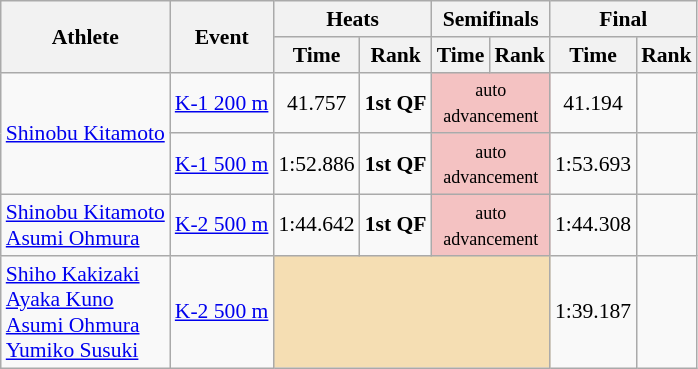<table class=wikitable style="font-size:90%">
<tr>
<th rowspan=2>Athlete</th>
<th rowspan=2>Event</th>
<th colspan=2>Heats</th>
<th colspan=2>Semifinals</th>
<th colspan=2>Final</th>
</tr>
<tr>
<th>Time</th>
<th>Rank</th>
<th>Time</th>
<th>Rank</th>
<th>Time</th>
<th>Rank</th>
</tr>
<tr>
<td rowspan=2><a href='#'>Shinobu Kitamoto</a></td>
<td><a href='#'>K-1 200 m</a></td>
<td align=center>41.757</td>
<td align=center><strong>1st QF</strong></td>
<td colspan="2" style="text-align:center; background:#f4c2c2;"><small>auto<br>advancement</small></td>
<td align=center>41.194</td>
<td align=center></td>
</tr>
<tr>
<td><a href='#'>K-1 500 m</a></td>
<td align=center>1:52.886</td>
<td align=center><strong>1st QF</strong></td>
<td colspan="2" style="text-align:center; background:#f4c2c2;"><small>auto<br>advancement</small></td>
<td align=center>1:53.693</td>
<td align=center></td>
</tr>
<tr>
<td><a href='#'>Shinobu Kitamoto</a><br><a href='#'>Asumi Ohmura</a></td>
<td><a href='#'>K-2 500 m</a></td>
<td align=center>1:44.642</td>
<td align=center><strong>1st QF</strong></td>
<td colspan="2" style="text-align:center; background:#f4c2c2;"><small>auto<br>advancement</small></td>
<td align=center>1:44.308</td>
<td align=center></td>
</tr>
<tr>
<td><a href='#'>Shiho Kakizaki</a><br><a href='#'>Ayaka Kuno</a><br><a href='#'>Asumi Ohmura</a><br><a href='#'>Yumiko Susuki</a></td>
<td><a href='#'>K-2 500 m</a></td>
<td style="background:wheat;" colspan=4></td>
<td align=center>1:39.187</td>
<td align=center></td>
</tr>
</table>
